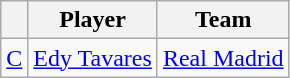<table class="wikitable">
<tr>
<th style="text-align:center;"></th>
<th style="text-align:center;">Player</th>
<th style="text-align:center;">Team</th>
</tr>
<tr>
<td style="text-align:center;"><a href='#'>C</a></td>
<td> <a href='#'>Edy Tavares</a></td>
<td><a href='#'>Real Madrid</a></td>
</tr>
</table>
